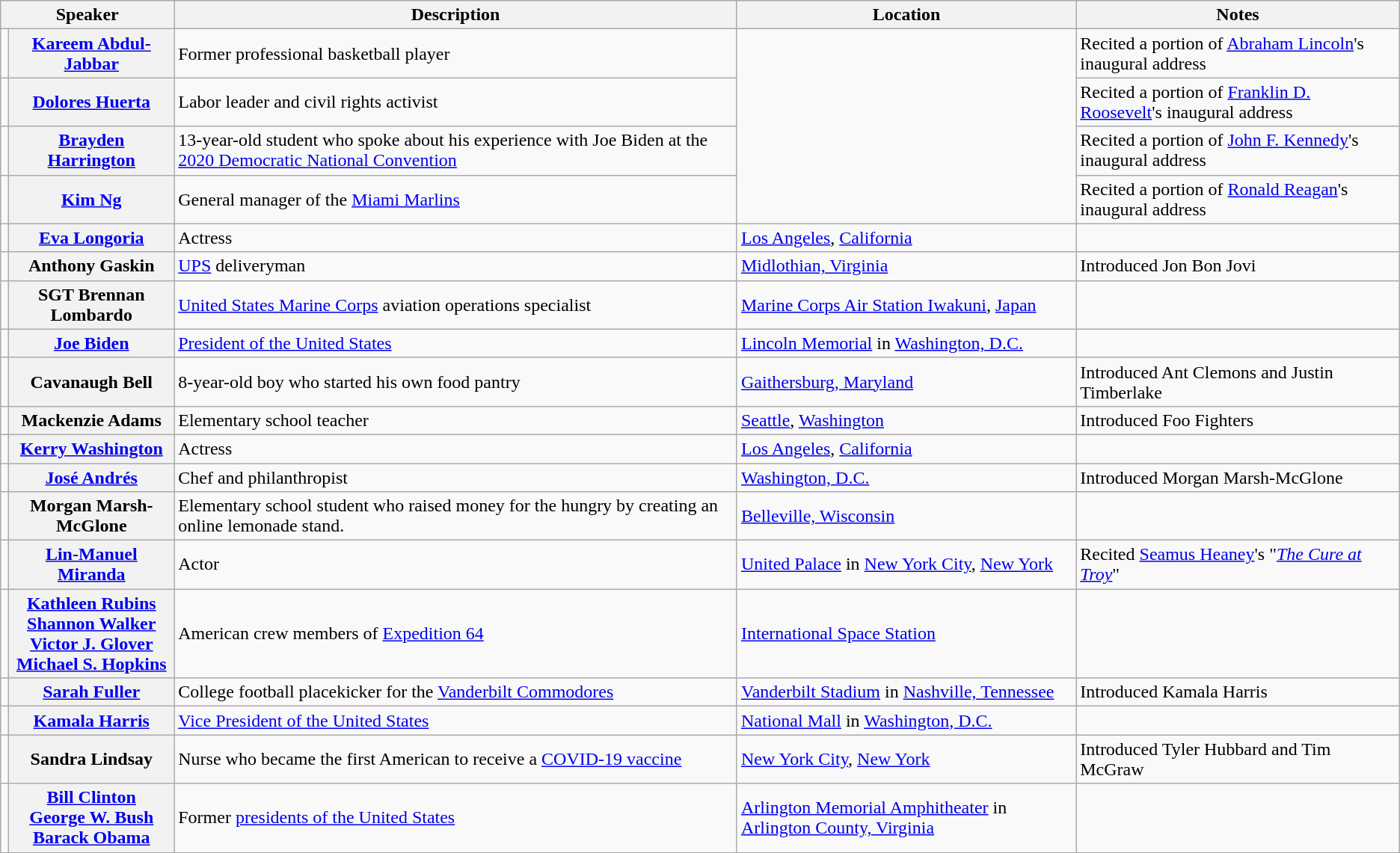<table class="wikitable plainrowheaders">
<tr>
<th scope="col" colspan=2>Speaker</th>
<th scope="col">Description</th>
<th scope="col">Location</th>
<th scope="col">Notes</th>
</tr>
<tr>
<td></td>
<th scope="row"><a href='#'>Kareem Abdul-Jabbar</a></th>
<td>Former professional basketball player</td>
<td rowspan="4"></td>
<td>Recited a portion of <a href='#'>Abraham Lincoln</a>'s inaugural address</td>
</tr>
<tr>
<td></td>
<th scope="row"><a href='#'>Dolores Huerta</a></th>
<td>Labor leader and civil rights activist</td>
<td>Recited a portion of <a href='#'>Franklin D. Roosevelt</a>'s inaugural address</td>
</tr>
<tr>
<td></td>
<th scope="row"><a href='#'>Brayden Harrington</a></th>
<td>13-year-old student who spoke about his experience with Joe Biden at the <a href='#'>2020 Democratic National Convention</a></td>
<td>Recited a portion of <a href='#'>John F. Kennedy</a>'s inaugural address</td>
</tr>
<tr>
<td></td>
<th scope="row"><a href='#'>Kim Ng</a></th>
<td>General manager of the <a href='#'>Miami Marlins</a></td>
<td>Recited a portion of <a href='#'>Ronald Reagan</a>'s inaugural address</td>
</tr>
<tr>
<td></td>
<th scope="row"><a href='#'>Eva Longoria</a></th>
<td>Actress</td>
<td><a href='#'>Los Angeles</a>, <a href='#'>California</a></td>
<td></td>
</tr>
<tr>
<td></td>
<th scope="row">Anthony Gaskin</th>
<td><a href='#'>UPS</a> deliveryman</td>
<td><a href='#'>Midlothian, Virginia</a></td>
<td>Introduced Jon Bon Jovi</td>
</tr>
<tr>
<td></td>
<th scope="row">SGT Brennan Lombardo</th>
<td><a href='#'>United States Marine Corps</a> aviation operations specialist</td>
<td><a href='#'>Marine Corps Air Station Iwakuni</a>, <a href='#'>Japan</a></td>
<td></td>
</tr>
<tr>
<td></td>
<th scope="row"><a href='#'>Joe Biden</a></th>
<td><a href='#'>President of the United States</a></td>
<td><a href='#'>Lincoln Memorial</a> in <a href='#'>Washington, D.C.</a></td>
<td></td>
</tr>
<tr>
<td></td>
<th scope="row">Cavanaugh Bell</th>
<td>8-year-old boy who started his own food pantry</td>
<td><a href='#'>Gaithersburg, Maryland</a></td>
<td>Introduced Ant Clemons and Justin Timberlake</td>
</tr>
<tr>
<td></td>
<th scope="row">Mackenzie Adams</th>
<td>Elementary school teacher</td>
<td><a href='#'>Seattle</a>, <a href='#'>Washington</a></td>
<td>Introduced Foo Fighters</td>
</tr>
<tr>
<td></td>
<th scope="row"><a href='#'>Kerry Washington</a></th>
<td>Actress</td>
<td><a href='#'>Los Angeles</a>, <a href='#'>California</a></td>
<td></td>
</tr>
<tr>
<td></td>
<th scope="row"><a href='#'>José Andrés</a></th>
<td>Chef and philanthropist</td>
<td><a href='#'>Washington, D.C.</a></td>
<td>Introduced Morgan Marsh-McGlone</td>
</tr>
<tr>
<td></td>
<th scope="row">Morgan Marsh-McGlone</th>
<td>Elementary school student who raised money for the hungry by creating an online lemonade stand.</td>
<td><a href='#'>Belleville, Wisconsin</a></td>
<td></td>
</tr>
<tr>
<td></td>
<th scope="row"><a href='#'>Lin-Manuel Miranda</a></th>
<td>Actor</td>
<td><a href='#'>United Palace</a> in <a href='#'>New York City</a>, <a href='#'>New York</a></td>
<td>Recited <a href='#'>Seamus Heaney</a>'s "<em><a href='#'>The Cure at Troy</a></em>"</td>
</tr>
<tr>
<td><br><br><br></td>
<th scope="row"><a href='#'>Kathleen Rubins</a><br><a href='#'>Shannon Walker</a><br><a href='#'>Victor J. Glover</a><br><a href='#'>Michael S. Hopkins</a></th>
<td>American crew members of <a href='#'>Expedition 64</a></td>
<td><a href='#'>International Space Station</a></td>
<td></td>
</tr>
<tr>
<td></td>
<th scope="row"><a href='#'>Sarah Fuller</a></th>
<td>College football placekicker for the <a href='#'>Vanderbilt Commodores</a></td>
<td><a href='#'>Vanderbilt Stadium</a> in <a href='#'>Nashville, Tennessee</a></td>
<td>Introduced Kamala Harris</td>
</tr>
<tr>
<td></td>
<th scope="row"><a href='#'>Kamala Harris</a></th>
<td><a href='#'>Vice President of the United States</a></td>
<td><a href='#'>National Mall</a> in <a href='#'>Washington, D.C.</a></td>
<td></td>
</tr>
<tr>
<td></td>
<th scope="row">Sandra Lindsay</th>
<td>Nurse who became the first American to receive a <a href='#'>COVID-19 vaccine</a></td>
<td><a href='#'>New York City</a>, <a href='#'>New York</a></td>
<td>Introduced Tyler Hubbard and Tim McGraw</td>
</tr>
<tr>
<td><br><br></td>
<th scope="row"><a href='#'>Bill Clinton</a><br><a href='#'>George W. Bush</a><br><a href='#'>Barack Obama</a></th>
<td>Former <a href='#'>presidents of the United States</a></td>
<td><a href='#'>Arlington Memorial Amphitheater</a> in <a href='#'>Arlington County, Virginia</a></td>
<td></td>
</tr>
<tr>
</tr>
</table>
